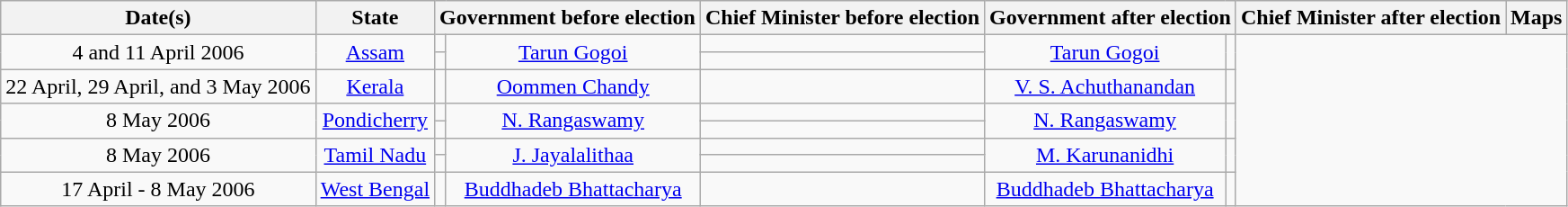<table class="wikitable sortable" style="text-align:center;">
<tr>
<th>Date(s)</th>
<th>State</th>
<th colspan="2">Government before election</th>
<th>Chief Minister before election</th>
<th colspan="2">Government after election</th>
<th>Chief Minister after election</th>
<th>Maps</th>
</tr>
<tr>
<td rowspan="2">4 and 11 April 2006</td>
<td rowspan="2"><a href='#'>Assam</a></td>
<td></td>
<td rowspan="2"><a href='#'>Tarun Gogoi</a></td>
<td></td>
<td rowspan="2"><a href='#'>Tarun Gogoi</a></td>
<td rowspan="2"></td>
</tr>
<tr>
<td></td>
</tr>
<tr>
<td>22 April, 29 April, and 3 May 2006</td>
<td><a href='#'>Kerala</a></td>
<td></td>
<td><a href='#'>Oommen Chandy</a></td>
<td></td>
<td><a href='#'>V. S. Achuthanandan</a></td>
<td></td>
</tr>
<tr>
<td rowspan="2">8 May 2006</td>
<td rowspan="2"><a href='#'>Pondicherry</a></td>
<td></td>
<td rowspan="2"><a href='#'>N. Rangaswamy</a></td>
<td></td>
<td rowspan="2"><a href='#'>N. Rangaswamy</a></td>
<td rowspan="2"></td>
</tr>
<tr>
<td></td>
<td></td>
</tr>
<tr>
<td rowspan="2">8 May 2006</td>
<td rowspan="2"><a href='#'>Tamil Nadu</a></td>
<td></td>
<td rowspan="2"><a href='#'>J. Jayalalithaa</a></td>
<td></td>
<td rowspan="2"><a href='#'>M. Karunanidhi</a></td>
<td rowspan="2"></td>
</tr>
<tr>
<td></td>
</tr>
<tr>
<td>17 April - 8 May 2006</td>
<td><a href='#'>West Bengal</a></td>
<td></td>
<td><a href='#'>Buddhadeb Bhattacharya</a></td>
<td></td>
<td><a href='#'>Buddhadeb Bhattacharya</a></td>
<td></td>
</tr>
</table>
